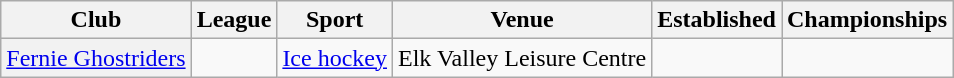<table class="wikitable sortable">
<tr>
<th scope="col">Club</th>
<th scope="col">League</th>
<th scope="col">Sport</th>
<th scope="col">Venue</th>
<th scope="col">Established</th>
<th scope="col">Championships</th>
</tr>
<tr>
<th scope="row" style="font-weight: normal;"><a href='#'>Fernie Ghostriders</a></th>
<td></td>
<td><a href='#'>Ice hockey</a></td>
<td>Elk Valley Leisure Centre</td>
<td></td>
<td></td>
</tr>
</table>
